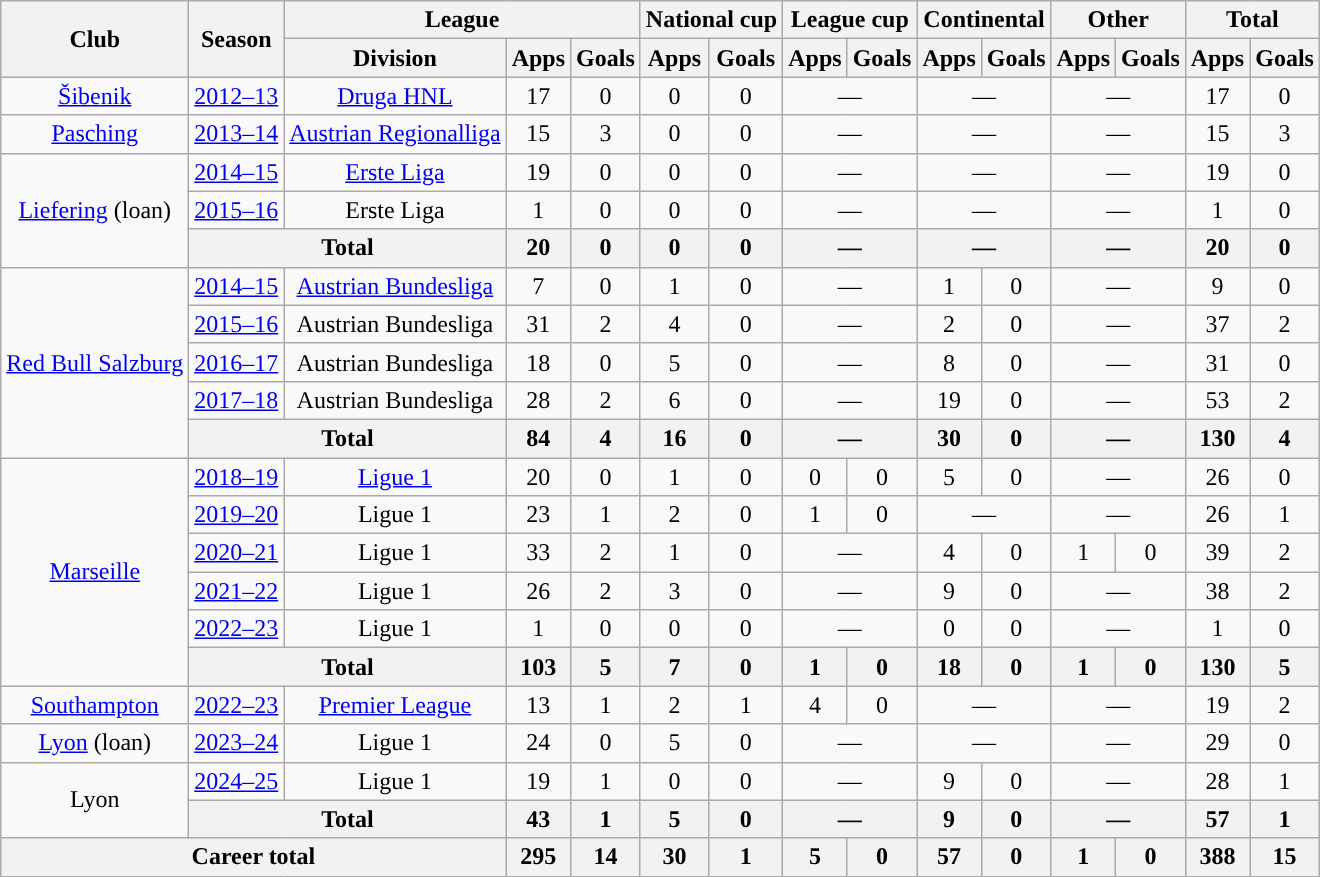<table class="wikitable" style="text-align: center">
<tr>
<th rowspan="2">Club</th>
<th rowspan="2">Season</th>
<th colspan="3">League</th>
<th colspan="2">National cup</th>
<th colspan="2">League cup</th>
<th colspan="2">Continental</th>
<th colspan="2">Other</th>
<th colspan="2">Total</th>
</tr>
<tr>
<th>Division</th>
<th>Apps</th>
<th>Goals</th>
<th>Apps</th>
<th>Goals</th>
<th>Apps</th>
<th>Goals</th>
<th>Apps</th>
<th>Goals</th>
<th>Apps</th>
<th>Goals</th>
<th>Apps</th>
<th>Goals</th>
</tr>
<tr>
<td><a href='#'>Šibenik</a></td>
<td><a href='#'>2012–13</a></td>
<td><a href='#'>Druga HNL</a></td>
<td>17</td>
<td>0</td>
<td>0</td>
<td>0</td>
<td colspan="2">—</td>
<td colspan="2">—</td>
<td colspan="2">—</td>
<td>17</td>
<td>0</td>
</tr>
<tr>
<td><a href='#'>Pasching</a></td>
<td><a href='#'>2013–14</a></td>
<td><a href='#'>Austrian Regionalliga</a></td>
<td>15</td>
<td>3</td>
<td>0</td>
<td>0</td>
<td colspan="2">—</td>
<td colspan="2">—</td>
<td colspan="2">—</td>
<td>15</td>
<td>3</td>
</tr>
<tr>
<td rowspan="3"><a href='#'>Liefering</a> (loan)</td>
<td><a href='#'>2014–15</a></td>
<td><a href='#'>Erste Liga</a></td>
<td>19</td>
<td>0</td>
<td>0</td>
<td>0</td>
<td colspan="2">—</td>
<td colspan="2">—</td>
<td colspan="2">—</td>
<td>19</td>
<td>0</td>
</tr>
<tr>
<td><a href='#'>2015–16</a></td>
<td>Erste Liga</td>
<td>1</td>
<td>0</td>
<td>0</td>
<td>0</td>
<td colspan="2">—</td>
<td colspan="2">—</td>
<td colspan="2">—</td>
<td>1</td>
<td>0</td>
</tr>
<tr>
<th colspan="2">Total</th>
<th>20</th>
<th>0</th>
<th>0</th>
<th>0</th>
<th colspan="2">—</th>
<th colspan="2">—</th>
<th colspan="2">—</th>
<th>20</th>
<th>0</th>
</tr>
<tr>
<td rowspan="5"><a href='#'>Red Bull Salzburg</a></td>
<td><a href='#'>2014–15</a></td>
<td><a href='#'>Austrian Bundesliga</a></td>
<td>7</td>
<td>0</td>
<td>1</td>
<td>0</td>
<td colspan="2">—</td>
<td>1</td>
<td>0</td>
<td colspan="2">—</td>
<td>9</td>
<td>0</td>
</tr>
<tr>
<td><a href='#'>2015–16</a></td>
<td>Austrian Bundesliga</td>
<td>31</td>
<td>2</td>
<td>4</td>
<td>0</td>
<td colspan="2">—</td>
<td>2</td>
<td>0</td>
<td colspan="2">—</td>
<td>37</td>
<td>2</td>
</tr>
<tr>
<td><a href='#'>2016–17</a></td>
<td>Austrian Bundesliga</td>
<td>18</td>
<td>0</td>
<td>5</td>
<td>0</td>
<td colspan="2">—</td>
<td>8</td>
<td>0</td>
<td colspan="2">—</td>
<td>31</td>
<td>0</td>
</tr>
<tr>
<td><a href='#'>2017–18</a></td>
<td>Austrian Bundesliga</td>
<td>28</td>
<td>2</td>
<td>6</td>
<td>0</td>
<td colspan="2">—</td>
<td>19</td>
<td>0</td>
<td colspan="2">—</td>
<td>53</td>
<td>2</td>
</tr>
<tr>
<th colspan="2">Total</th>
<th>84</th>
<th>4</th>
<th>16</th>
<th>0</th>
<th colspan="2">—</th>
<th>30</th>
<th>0</th>
<th colspan="2">—</th>
<th>130</th>
<th>4</th>
</tr>
<tr>
<td rowspan="6"><a href='#'>Marseille</a></td>
<td><a href='#'>2018–19</a></td>
<td><a href='#'>Ligue 1</a></td>
<td>20</td>
<td>0</td>
<td>1</td>
<td>0</td>
<td>0</td>
<td>0</td>
<td>5</td>
<td>0</td>
<td colspan="2">—</td>
<td>26</td>
<td>0</td>
</tr>
<tr>
<td><a href='#'>2019–20</a></td>
<td>Ligue 1</td>
<td>23</td>
<td>1</td>
<td>2</td>
<td>0</td>
<td>1</td>
<td>0</td>
<td colspan="2">—</td>
<td colspan="2">—</td>
<td>26</td>
<td>1</td>
</tr>
<tr>
<td><a href='#'>2020–21</a></td>
<td>Ligue 1</td>
<td>33</td>
<td>2</td>
<td>1</td>
<td>0</td>
<td colspan="2">—</td>
<td>4</td>
<td>0</td>
<td>1</td>
<td>0</td>
<td>39</td>
<td>2</td>
</tr>
<tr>
<td><a href='#'>2021–22</a></td>
<td>Ligue 1</td>
<td>26</td>
<td>2</td>
<td>3</td>
<td>0</td>
<td colspan="2">—</td>
<td>9</td>
<td>0</td>
<td colspan="2">—</td>
<td>38</td>
<td>2</td>
</tr>
<tr>
<td><a href='#'>2022–23</a></td>
<td>Ligue 1</td>
<td>1</td>
<td>0</td>
<td>0</td>
<td>0</td>
<td colspan="2">—</td>
<td>0</td>
<td>0</td>
<td colspan="2">—</td>
<td>1</td>
<td>0</td>
</tr>
<tr>
<th colspan="2">Total</th>
<th>103</th>
<th>5</th>
<th>7</th>
<th>0</th>
<th>1</th>
<th>0</th>
<th>18</th>
<th>0</th>
<th>1</th>
<th>0</th>
<th>130</th>
<th>5</th>
</tr>
<tr>
<td><a href='#'>Southampton</a></td>
<td><a href='#'>2022–23</a></td>
<td><a href='#'>Premier League</a></td>
<td>13</td>
<td>1</td>
<td>2</td>
<td>1</td>
<td>4</td>
<td>0</td>
<td colspan="2">—</td>
<td colspan="2">—</td>
<td>19</td>
<td>2</td>
</tr>
<tr>
<td><a href='#'>Lyon</a> (loan)</td>
<td><a href='#'>2023–24</a></td>
<td>Ligue 1</td>
<td>24</td>
<td>0</td>
<td>5</td>
<td>0</td>
<td colspan="2">—</td>
<td colspan="2">—</td>
<td colspan="2">—</td>
<td>29</td>
<td>0</td>
</tr>
<tr>
<td rowspan="2">Lyon</td>
<td><a href='#'>2024–25</a></td>
<td>Ligue 1</td>
<td>19</td>
<td>1</td>
<td>0</td>
<td>0</td>
<td colspan="2">—</td>
<td>9</td>
<td>0</td>
<td colspan="2">—</td>
<td>28</td>
<td>1</td>
</tr>
<tr>
<th colspan="2">Total</th>
<th>43</th>
<th>1</th>
<th>5</th>
<th>0</th>
<th colspan="2">—</th>
<th>9</th>
<th>0</th>
<th colspan="2">—</th>
<th>57</th>
<th>1</th>
</tr>
<tr>
<th colspan="3">Career total</th>
<th>295</th>
<th>14</th>
<th>30</th>
<th>1</th>
<th>5</th>
<th>0</th>
<th>57</th>
<th>0</th>
<th>1</th>
<th>0</th>
<th>388</th>
<th>15</th>
</tr>
</table>
